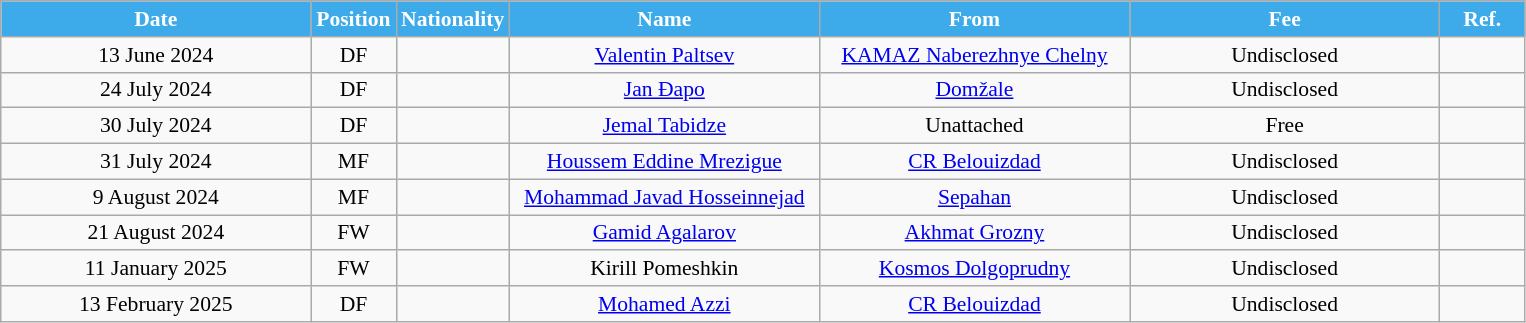<table class="wikitable"  style="text-align:center; font-size:90%; ">
<tr>
<th style="background:#3DABEA; color:white; width:200px;">Date</th>
<th style="background:#3DABEA; color:white; width:50px;">Position</th>
<th style="background:#3DABEA; color:white; width:50px;">Nationality</th>
<th style="background:#3DABEA; color:white; width:200px;">Name</th>
<th style="background:#3DABEA; color:white; width:200px;">From</th>
<th style="background:#3DABEA; color:white; width:200px;">Fee</th>
<th style="background:#3DABEA; color:white; width:50px;">Ref.</th>
</tr>
<tr>
<td>13 June 2024</td>
<td>DF</td>
<td></td>
<td><a href='#'>Valentin Paltsev</a></td>
<td><a href='#'>KAMAZ Naberezhnye Chelny</a></td>
<td>Undisclosed</td>
<td></td>
</tr>
<tr>
<td>24 July 2024</td>
<td>DF</td>
<td></td>
<td><a href='#'>Jan Đapo</a></td>
<td><a href='#'>Domžale</a></td>
<td>Undisclosed</td>
<td></td>
</tr>
<tr>
<td>30 July 2024</td>
<td>DF</td>
<td></td>
<td><a href='#'>Jemal Tabidze</a></td>
<td>Unattached</td>
<td>Free</td>
<td></td>
</tr>
<tr>
<td>31 July 2024</td>
<td>MF</td>
<td></td>
<td><a href='#'>Houssem Eddine Mrezigue</a></td>
<td><a href='#'>CR Belouizdad</a></td>
<td>Undisclosed</td>
<td></td>
</tr>
<tr>
<td>9 August 2024</td>
<td>MF</td>
<td></td>
<td><a href='#'>Mohammad Javad Hosseinnejad</a></td>
<td><a href='#'>Sepahan</a></td>
<td>Undisclosed</td>
<td></td>
</tr>
<tr>
<td>21 August 2024</td>
<td>FW</td>
<td></td>
<td><a href='#'>Gamid Agalarov</a></td>
<td><a href='#'>Akhmat Grozny</a></td>
<td>Undisclosed</td>
<td></td>
</tr>
<tr>
<td>11 January 2025</td>
<td>FW</td>
<td></td>
<td>Kirill Pomeshkin</td>
<td><a href='#'>Kosmos Dolgoprudny</a></td>
<td>Undisclosed</td>
<td></td>
</tr>
<tr>
<td>13 February 2025</td>
<td>DF</td>
<td></td>
<td><a href='#'>Mohamed Azzi</a></td>
<td><a href='#'>CR Belouizdad</a></td>
<td>Undisclosed</td>
<td></td>
</tr>
</table>
